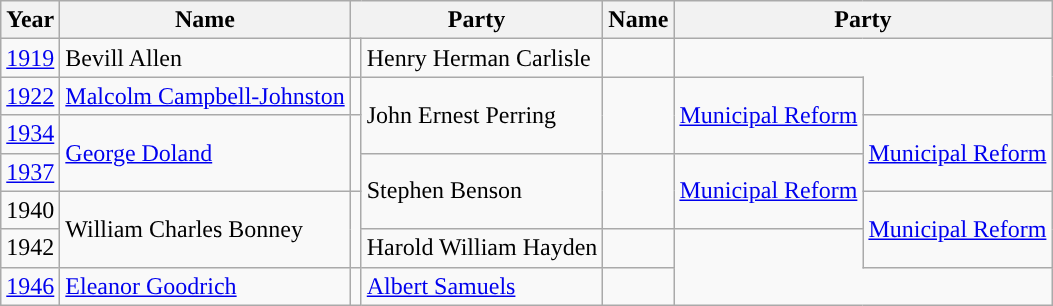<table class="wikitable">
<tr>
<th>Year</th>
<th>Name</th>
<th colspan=2>Party</th>
<th>Name</th>
<th colspan=2>Party</th>
</tr>
<tr>
<td><a href='#'>1919</a></td>
<td>Bevill Allen</td>
<td></td>
<td>Henry Herman Carlisle</td>
<td></td>
</tr>
<tr>
<td><a href='#'>1922</a></td>
<td><a href='#'>Malcolm Campbell-Johnston</a></td>
<td></td>
<td rowspan=2>John Ernest Perring</td>
<td rowspan=2 style="background-color: "></td>
<td rowspan=2><a href='#'>Municipal Reform</a></td>
</tr>
<tr>
<td><a href='#'>1934</a></td>
<td rowspan=2><a href='#'>George Doland</a></td>
<td rowspan=2 style="background-color: "></td>
<td rowspan=2><a href='#'>Municipal Reform</a></td>
</tr>
<tr>
<td><a href='#'>1937</a></td>
<td rowspan=2>Stephen Benson</td>
<td rowspan=2 style="background-color: "></td>
<td rowspan=2><a href='#'>Municipal Reform</a></td>
</tr>
<tr>
<td>1940</td>
<td rowspan=2>William Charles Bonney</td>
<td rowspan=2 style="background-color: "></td>
<td rowspan=2><a href='#'>Municipal Reform</a></td>
</tr>
<tr>
<td>1942</td>
<td>Harold William Hayden</td>
<td></td>
</tr>
<tr>
<td><a href='#'>1946</a></td>
<td><a href='#'>Eleanor Goodrich</a></td>
<td></td>
<td><a href='#'>Albert Samuels</a></td>
<td></td>
</tr>
</table>
